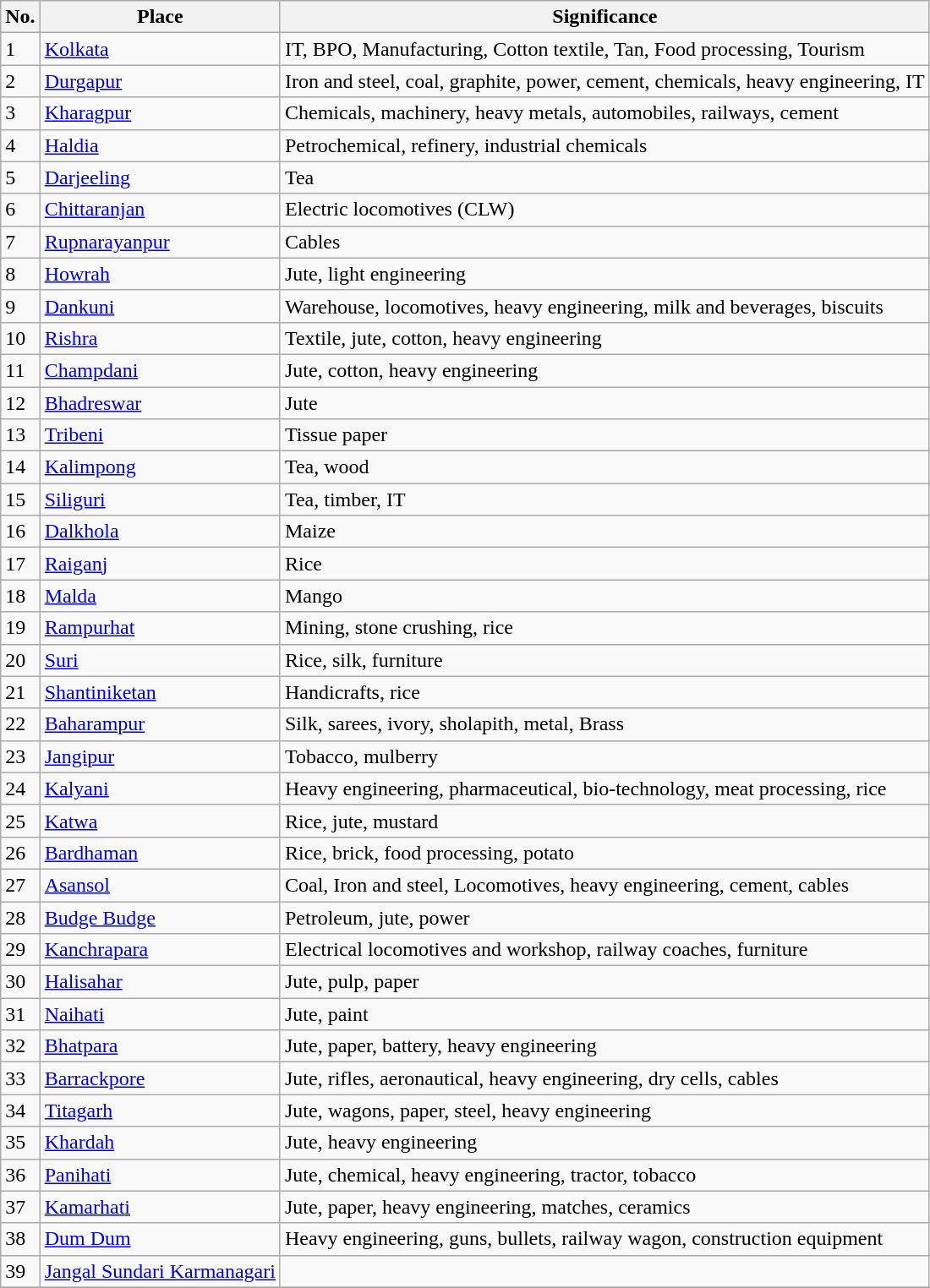<table class="wikitable sortable">
<tr>
<th>No.</th>
<th>Place</th>
<th>Significance</th>
</tr>
<tr>
<td>1</td>
<td><a href='#'>Kolkata</a></td>
<td>IT, BPO, Manufacturing, Cotton textile, Tan, Food processing, Tourism</td>
</tr>
<tr>
<td>2</td>
<td><a href='#'>Durgapur</a></td>
<td>Iron and steel, coal, graphite, power, cement, chemicals, heavy engineering, IT</td>
</tr>
<tr>
<td>3</td>
<td><a href='#'>Kharagpur</a></td>
<td>Chemicals, machinery, heavy metals, automobiles, railways, cement</td>
</tr>
<tr>
<td>4</td>
<td><a href='#'>Haldia</a></td>
<td>Petrochemical, refinery, industrial chemicals</td>
</tr>
<tr>
<td>5</td>
<td><a href='#'>Darjeeling</a></td>
<td>Tea</td>
</tr>
<tr>
<td>6</td>
<td><a href='#'>Chittaranjan</a></td>
<td>Electric locomotives (CLW)</td>
</tr>
<tr>
<td>7</td>
<td><a href='#'>Rupnarayanpur</a></td>
<td>Cables</td>
</tr>
<tr>
<td>8</td>
<td><a href='#'>Howrah</a></td>
<td>Jute, light engineering</td>
</tr>
<tr>
<td>9</td>
<td><a href='#'>Dankuni</a></td>
<td>Warehouse, locomotives, heavy engineering, milk and beverages, biscuits</td>
</tr>
<tr>
<td>10</td>
<td><a href='#'>Rishra</a></td>
<td>Textile, jute, cotton, heavy engineering</td>
</tr>
<tr>
<td>11</td>
<td><a href='#'>Champdani</a></td>
<td>Jute, cotton, heavy engineering</td>
</tr>
<tr>
<td>12</td>
<td><a href='#'>Bhadreswar</a></td>
<td>Jute</td>
</tr>
<tr>
<td>13</td>
<td><a href='#'>Tribeni</a></td>
<td>Tissue paper</td>
</tr>
<tr>
<td>14</td>
<td><a href='#'>Kalimpong</a></td>
<td>Tea, wood</td>
</tr>
<tr>
<td>15</td>
<td><a href='#'>Siliguri</a></td>
<td>Tea, timber, IT</td>
</tr>
<tr>
<td>16</td>
<td><a href='#'>Dalkhola</a></td>
<td>Maize</td>
</tr>
<tr>
<td>17</td>
<td><a href='#'>Raiganj</a></td>
<td>Rice</td>
</tr>
<tr>
<td>18</td>
<td><a href='#'>Malda</a></td>
<td>Mango</td>
</tr>
<tr>
<td>19</td>
<td><a href='#'>Rampurhat</a></td>
<td>Mining, stone crushing, rice</td>
</tr>
<tr>
<td>20</td>
<td><a href='#'>Suri</a></td>
<td>Rice, silk, furniture</td>
</tr>
<tr>
<td>21</td>
<td><a href='#'>Shantiniketan</a></td>
<td>Handicrafts, rice</td>
</tr>
<tr>
<td>22</td>
<td><a href='#'>Baharampur</a></td>
<td>Silk, sarees, ivory, sholapith, metal, Brass</td>
</tr>
<tr>
<td>23</td>
<td><a href='#'>Jangipur</a></td>
<td>Tobacco, mulberry</td>
</tr>
<tr>
<td>24</td>
<td><a href='#'>Kalyani</a></td>
<td>Heavy engineering, pharmaceutical, bio-technology, meat processing, rice</td>
</tr>
<tr>
<td>25</td>
<td><a href='#'>Katwa</a></td>
<td>Rice, jute, mustard</td>
</tr>
<tr>
<td>26</td>
<td><a href='#'>Bardhaman</a></td>
<td>Rice, brick, food processing, potato</td>
</tr>
<tr>
<td>27</td>
<td><a href='#'>Asansol</a></td>
<td>Coal, Iron and steel, Locomotives, heavy engineering, cement, cables</td>
</tr>
<tr>
<td>28</td>
<td><a href='#'>Budge Budge</a></td>
<td>Petroleum, jute, power</td>
</tr>
<tr>
<td>29</td>
<td><a href='#'>Kanchrapara</a></td>
<td>Electrical locomotives and workshop, railway coaches, furniture</td>
</tr>
<tr>
<td>30</td>
<td><a href='#'>Halisahar</a></td>
<td>Jute, pulp, paper</td>
</tr>
<tr>
<td>31</td>
<td><a href='#'>Naihati</a></td>
<td>Jute, paint</td>
</tr>
<tr>
<td>32</td>
<td><a href='#'>Bhatpara</a></td>
<td>Jute, paper, battery, heavy engineering</td>
</tr>
<tr>
<td>33</td>
<td><a href='#'>Barrackpore</a></td>
<td>Jute, rifles, aeronautical, heavy engineering, dry cells, cables</td>
</tr>
<tr>
<td>34</td>
<td><a href='#'>Titagarh</a></td>
<td>Jute, wagons, paper, steel, heavy engineering</td>
</tr>
<tr>
<td>35</td>
<td><a href='#'>Khardah</a></td>
<td>Jute, heavy engineering</td>
</tr>
<tr>
<td>36</td>
<td><a href='#'>Panihati</a></td>
<td>Jute, chemical, heavy engineering, tractor, tobacco</td>
</tr>
<tr>
<td>37</td>
<td><a href='#'>Kamarhati</a></td>
<td>Jute, paper, heavy engineering, matches, ceramics</td>
</tr>
<tr>
<td>38</td>
<td><a href='#'>Dum Dum</a></td>
<td>Heavy engineering, guns, bullets, railway wagon, construction equipment</td>
</tr>
<tr>
<td>39</td>
<td><a href='#'>Jangal Sundari Karmanagari</a></td>
<td></td>
</tr>
<tr>
</tr>
</table>
